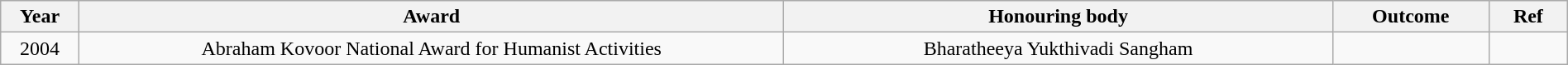<table class="wikitable" style="width:100%;">
<tr>
<th width=5%>Year</th>
<th style="width:45%;">Award</th>
<th style="width:35%;">Honouring body</th>
<th style="width:10%;">Outcome</th>
<th style="width:5%;">Ref</th>
</tr>
<tr>
<td style="text-align:center;">2004</td>
<td style="text-align:center;">Abraham Kovoor National Award for Humanist Activities</td>
<td style="text-align:center;">Bharatheeya Yukthivadi Sangham</td>
<td></td>
<td></td>
</tr>
</table>
